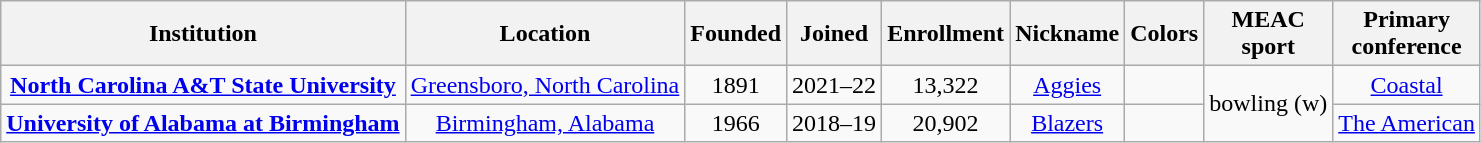<table class="wikitable sortable" style="text-align:center">
<tr>
<th>Institution</th>
<th>Location</th>
<th>Founded</th>
<th>Joined</th>
<th>Enrollment</th>
<th>Nickname</th>
<th class="unsortable">Colors</th>
<th>MEAC<br>sport</th>
<th>Primary<br>conference</th>
</tr>
<tr>
<td><strong><a href='#'>North Carolina A&T State University</a></strong></td>
<td><a href='#'>Greensboro, North Carolina</a></td>
<td>1891</td>
<td>2021–22</td>
<td>13,322</td>
<td><a href='#'>Aggies</a></td>
<td></td>
<td rowspan="3">bowling (w)</td>
<td><a href='#'>Coastal</a></td>
</tr>
<tr>
<td><strong><a href='#'>University of Alabama at Birmingham</a></strong></td>
<td><a href='#'>Birmingham, Alabama</a></td>
<td>1966</td>
<td>2018–19</td>
<td>20,902</td>
<td><a href='#'>Blazers</a></td>
<td></td>
<td><a href='#'>The American</a></td>
</tr>
</table>
